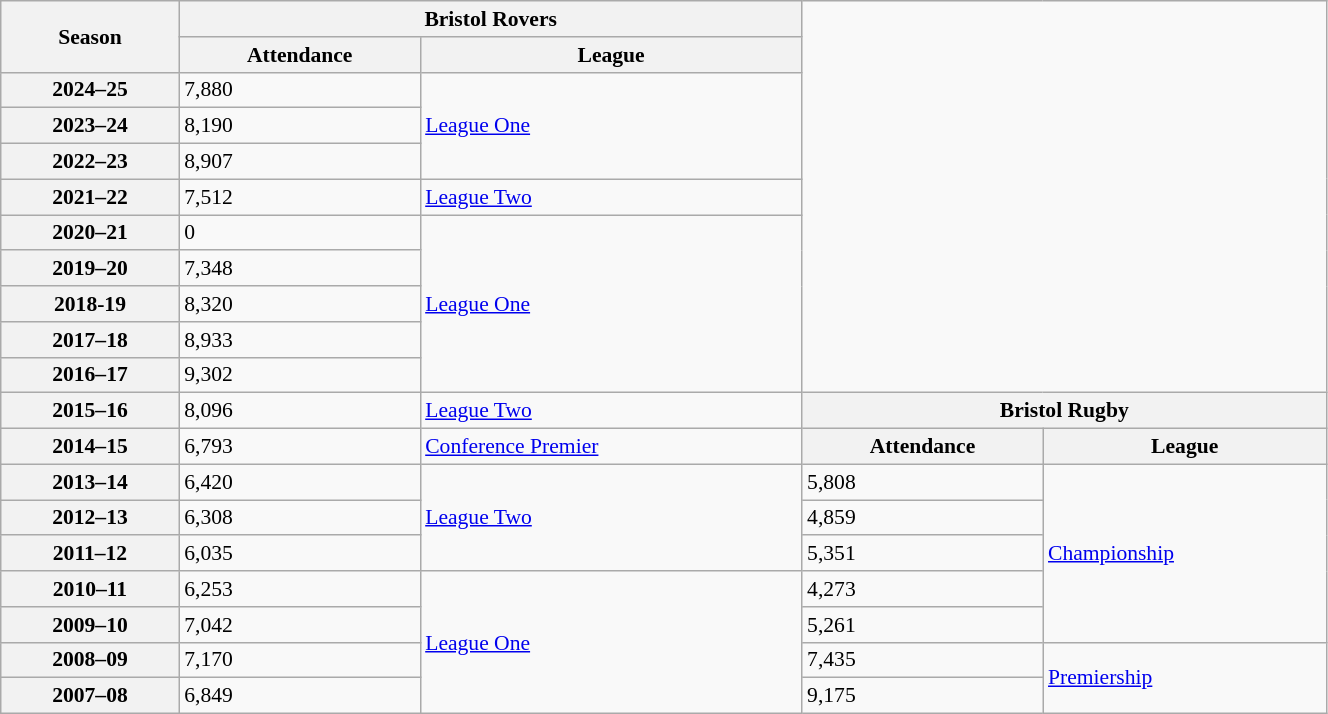<table class="wikitable" style="font-size:90%;width:70%">
<tr>
<th rowspan="2">Season</th>
<th colspan="2">Bristol Rovers</th>
</tr>
<tr>
<th>Attendance</th>
<th>League</th>
</tr>
<tr>
<th>2024–25</th>
<td>7,880</td>
<td rowspan="3"><a href='#'>League One</a></td>
</tr>
<tr>
<th>2023–24</th>
<td>8,190</td>
</tr>
<tr>
<th>2022–23</th>
<td>8,907</td>
</tr>
<tr>
<th>2021–22</th>
<td>7,512</td>
<td><a href='#'>League Two</a></td>
</tr>
<tr>
<th>2020–21</th>
<td>0</td>
<td rowspan=5><a href='#'>League One</a></td>
</tr>
<tr>
<th>2019–20</th>
<td>7,348</td>
</tr>
<tr>
<th>2018-19</th>
<td>8,320</td>
</tr>
<tr>
<th>2017–18</th>
<td>8,933</td>
</tr>
<tr>
<th>2016–17</th>
<td>9,302</td>
</tr>
<tr>
<th>2015–16</th>
<td>8,096</td>
<td><a href='#'>League Two</a></td>
<th colspan="2">Bristol Rugby</th>
</tr>
<tr>
<th>2014–15</th>
<td>6,793</td>
<td><a href='#'>Conference Premier</a></td>
<th>Attendance</th>
<th>League</th>
</tr>
<tr>
<th>2013–14</th>
<td>6,420</td>
<td rowspan=3><a href='#'>League Two</a></td>
<td>5,808</td>
<td rowspan=5><a href='#'>Championship</a></td>
</tr>
<tr>
<th>2012–13</th>
<td>6,308</td>
<td>4,859</td>
</tr>
<tr>
<th>2011–12</th>
<td>6,035</td>
<td>5,351</td>
</tr>
<tr>
<th>2010–11</th>
<td>6,253</td>
<td rowspan=4><a href='#'>League One</a></td>
<td>4,273</td>
</tr>
<tr>
<th>2009–10</th>
<td>7,042</td>
<td>5,261</td>
</tr>
<tr>
<th>2008–09</th>
<td>7,170</td>
<td>7,435</td>
<td rowspan=2><a href='#'>Premiership</a></td>
</tr>
<tr>
<th>2007–08</th>
<td>6,849</td>
<td>9,175</td>
</tr>
</table>
